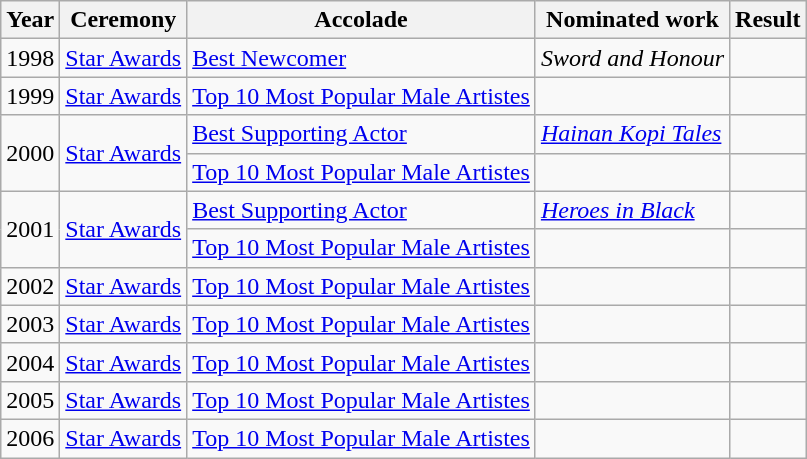<table class="wikitable sortable">
<tr>
<th>Year</th>
<th>Ceremony</th>
<th>Accolade</th>
<th>Nominated work</th>
<th>Result</th>
</tr>
<tr>
<td>1998</td>
<td><a href='#'>Star Awards</a></td>
<td><a href='#'>Best Newcomer</a></td>
<td><em>Sword and Honour</em></td>
<td></td>
</tr>
<tr>
<td>1999</td>
<td><a href='#'>Star Awards</a></td>
<td><a href='#'>Top 10 Most Popular Male Artistes</a></td>
<td></td>
<td></td>
</tr>
<tr>
<td rowspan=2>2000</td>
<td rowspan=2><a href='#'>Star Awards</a></td>
<td><a href='#'>Best Supporting Actor</a></td>
<td><em><a href='#'>Hainan Kopi Tales</a></em> <br> </td>
<td></td>
</tr>
<tr>
<td><a href='#'>Top 10 Most Popular Male Artistes</a></td>
<td></td>
<td></td>
</tr>
<tr>
<td rowspan=2>2001</td>
<td rowspan=2><a href='#'>Star Awards</a></td>
<td><a href='#'>Best Supporting Actor</a></td>
<td><em><a href='#'>Heroes in Black</a></em> <br> </td>
<td></td>
</tr>
<tr>
<td><a href='#'>Top 10 Most Popular Male Artistes</a></td>
<td></td>
<td></td>
</tr>
<tr>
<td>2002</td>
<td><a href='#'>Star Awards</a></td>
<td><a href='#'>Top 10 Most Popular Male Artistes</a></td>
<td></td>
<td></td>
</tr>
<tr>
<td>2003</td>
<td><a href='#'>Star Awards</a></td>
<td><a href='#'>Top 10 Most Popular Male Artistes</a></td>
<td></td>
<td></td>
</tr>
<tr>
<td>2004</td>
<td><a href='#'>Star Awards</a></td>
<td><a href='#'>Top 10 Most Popular Male Artistes</a></td>
<td></td>
<td></td>
</tr>
<tr>
<td>2005</td>
<td><a href='#'>Star Awards</a></td>
<td><a href='#'>Top 10 Most Popular Male Artistes</a></td>
<td></td>
<td></td>
</tr>
<tr>
<td>2006</td>
<td><a href='#'>Star Awards</a></td>
<td><a href='#'>Top 10 Most Popular Male Artistes</a></td>
<td></td>
<td></td>
</tr>
</table>
